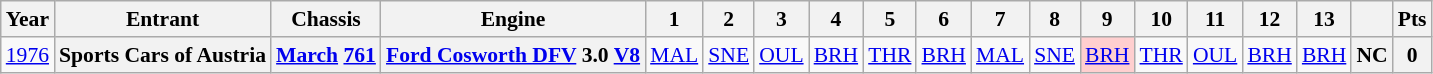<table class="wikitable" style="text-align:center; font-size:90%">
<tr>
<th>Year</th>
<th>Entrant</th>
<th>Chassis</th>
<th>Engine</th>
<th>1</th>
<th>2</th>
<th>3</th>
<th>4</th>
<th>5</th>
<th>6</th>
<th>7</th>
<th>8</th>
<th>9</th>
<th>10</th>
<th>11</th>
<th>12</th>
<th>13</th>
<th></th>
<th>Pts</th>
</tr>
<tr>
<td><a href='#'>1976</a></td>
<th>Sports Cars of Austria</th>
<th><a href='#'>March</a> <a href='#'>761</a></th>
<th><a href='#'>Ford Cosworth DFV</a> 3.0 <a href='#'>V8</a></th>
<td><a href='#'>MAL</a></td>
<td><a href='#'>SNE</a></td>
<td><a href='#'>OUL</a></td>
<td><a href='#'>BRH</a></td>
<td><a href='#'>THR</a></td>
<td><a href='#'>BRH</a></td>
<td><a href='#'>MAL</a></td>
<td><a href='#'>SNE</a></td>
<td style="background:#FFCFCF;"><a href='#'>BRH</a><br></td>
<td><a href='#'>THR</a></td>
<td><a href='#'>OUL</a></td>
<td><a href='#'>BRH</a></td>
<td><a href='#'>BRH</a></td>
<th>NC</th>
<th>0</th>
</tr>
</table>
